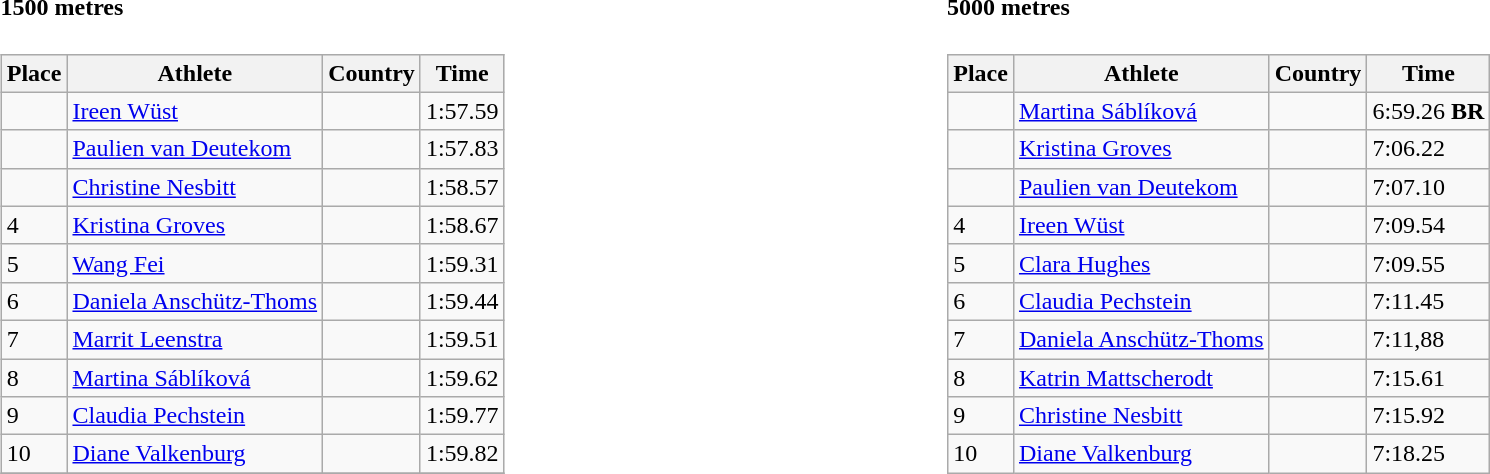<table width=100%>
<tr>
<td width=50% align=left valign=top><br><h4>1500 metres</h4><table class="wikitable" border="1">
<tr>
<th>Place</th>
<th>Athlete</th>
<th>Country</th>
<th>Time</th>
</tr>
<tr>
<td></td>
<td><a href='#'>Ireen Wüst</a></td>
<td></td>
<td>1:57.59</td>
</tr>
<tr>
<td></td>
<td><a href='#'>Paulien van Deutekom</a></td>
<td></td>
<td>1:57.83</td>
</tr>
<tr>
<td></td>
<td><a href='#'>Christine Nesbitt</a></td>
<td></td>
<td>1:58.57</td>
</tr>
<tr>
<td>4</td>
<td><a href='#'>Kristina Groves</a></td>
<td></td>
<td>1:58.67</td>
</tr>
<tr>
<td>5</td>
<td><a href='#'>Wang Fei</a></td>
<td></td>
<td>1:59.31</td>
</tr>
<tr>
<td>6</td>
<td><a href='#'>Daniela Anschütz-Thoms</a></td>
<td></td>
<td>1:59.44</td>
</tr>
<tr>
<td>7</td>
<td><a href='#'>Marrit Leenstra</a></td>
<td></td>
<td>1:59.51</td>
</tr>
<tr>
<td>8</td>
<td><a href='#'>Martina Sáblíková</a></td>
<td></td>
<td>1:59.62</td>
</tr>
<tr>
<td>9</td>
<td><a href='#'>Claudia Pechstein</a></td>
<td></td>
<td>1:59.77</td>
</tr>
<tr>
<td>10</td>
<td><a href='#'>Diane Valkenburg</a></td>
<td></td>
<td>1:59.82</td>
</tr>
<tr>
</tr>
</table>
</td>
<td width=50% align=left valign=top><br><h4>5000 metres</h4><table class="wikitable" border="1">
<tr>
<th>Place</th>
<th>Athlete</th>
<th>Country</th>
<th>Time</th>
</tr>
<tr>
<td></td>
<td><a href='#'>Martina Sáblíková</a></td>
<td></td>
<td>6:59.26 <strong>BR</strong></td>
</tr>
<tr>
<td></td>
<td><a href='#'>Kristina Groves</a></td>
<td></td>
<td>7:06.22</td>
</tr>
<tr>
<td></td>
<td><a href='#'>Paulien van Deutekom</a></td>
<td></td>
<td>7:07.10</td>
</tr>
<tr>
<td>4</td>
<td><a href='#'>Ireen Wüst</a></td>
<td></td>
<td>7:09.54</td>
</tr>
<tr>
<td>5</td>
<td><a href='#'>Clara Hughes</a></td>
<td></td>
<td>7:09.55</td>
</tr>
<tr>
<td>6</td>
<td><a href='#'>Claudia Pechstein</a></td>
<td></td>
<td>7:11.45</td>
</tr>
<tr>
<td>7</td>
<td><a href='#'>Daniela Anschütz-Thoms</a></td>
<td></td>
<td>7:11,88</td>
</tr>
<tr>
<td>8</td>
<td><a href='#'>Katrin Mattscherodt</a></td>
<td></td>
<td>7:15.61</td>
</tr>
<tr>
<td>9</td>
<td><a href='#'>Christine Nesbitt</a></td>
<td></td>
<td>7:15.92</td>
</tr>
<tr>
<td>10</td>
<td><a href='#'>Diane Valkenburg</a></td>
<td></td>
<td>7:18.25</td>
</tr>
</table>
</td>
</tr>
</table>
